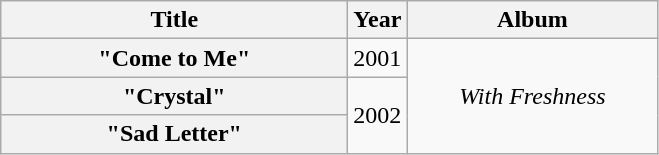<table class="wikitable plainrowheaders" style="text-align:center;">
<tr>
<th style="width:14em;">Title</th>
<th>Year</th>
<th style="width:10em;">Album</th>
</tr>
<tr>
<th scope="row">"Come to Me"</th>
<td>2001</td>
<td rowspan="3"><em>With Freshness</em></td>
</tr>
<tr>
<th scope="row">"Crystal"</th>
<td rowspan="2">2002</td>
</tr>
<tr>
<th scope="row">"Sad Letter"</th>
</tr>
</table>
